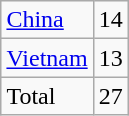<table class="wikitable" border="1" style="float: right; margin:0 1em 0.5em 1em;">
<tr>
<td><a href='#'>China</a></td>
<td>14</td>
</tr>
<tr>
<td><a href='#'>Vietnam</a></td>
<td>13</td>
</tr>
<tr>
<td>Total</td>
<td>27</td>
</tr>
</table>
